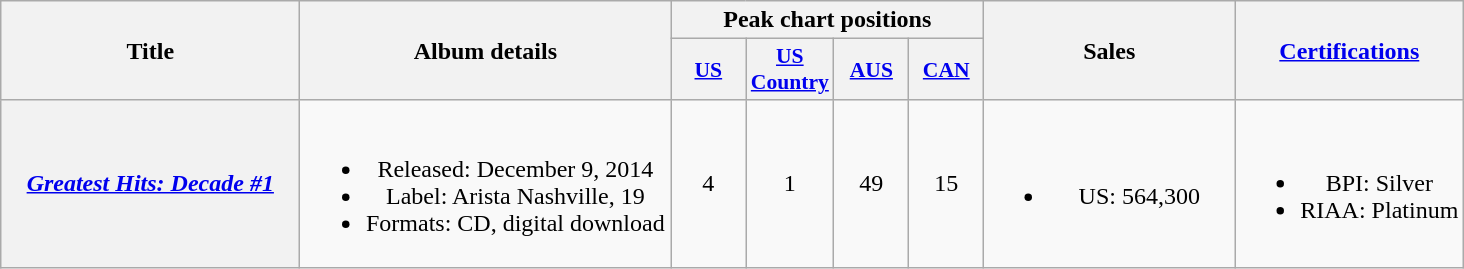<table class="wikitable plainrowheaders" style="text-align:center;">
<tr>
<th scope="col" rowspan="2" style="width:12em;">Title</th>
<th scope="col" rowspan="2" style="width:15em;">Album details</th>
<th scope="col" colspan="4">Peak chart positions</th>
<th scope="col" rowspan="2" style="width:10em;">Sales</th>
<th scope="col" rowspan="2"><a href='#'>Certifications</a></th>
</tr>
<tr>
<th scope="col" style="width:3em;font-size:90%;"><a href='#'>US</a></th>
<th scope="col" style="width:3em;font-size:90%;"><a href='#'>US Country</a></th>
<th scope="col" style="width:3em;font-size:90%;"><a href='#'>AUS</a></th>
<th scope="col" style="width:3em;font-size:90%;"><a href='#'>CAN</a></th>
</tr>
<tr>
<th scope="row"><em><a href='#'>Greatest Hits: Decade #1</a></em></th>
<td><br><ul><li>Released: December 9, 2014</li><li>Label: Arista Nashville, 19</li><li>Formats: CD, digital download</li></ul></td>
<td>4</td>
<td>1</td>
<td>49</td>
<td>15</td>
<td><br><ul><li>US: 564,300</li></ul></td>
<td><br><ul><li>BPI: Silver</li><li>RIAA: Platinum</li></ul></td>
</tr>
</table>
